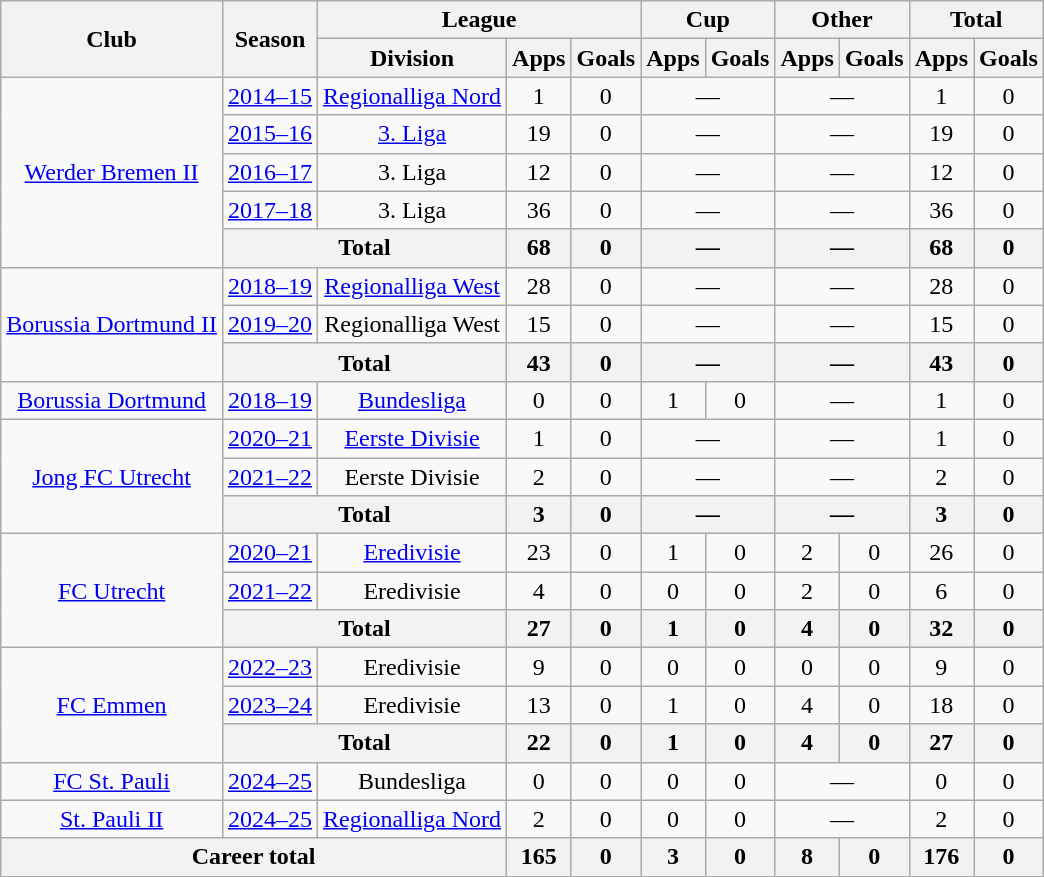<table class="wikitable" style="text-align:center">
<tr>
<th rowspan="2">Club</th>
<th rowspan="2">Season</th>
<th colspan="3">League</th>
<th colspan="2">Cup</th>
<th colspan="2">Other</th>
<th colspan="2">Total</th>
</tr>
<tr>
<th>Division</th>
<th>Apps</th>
<th>Goals</th>
<th>Apps</th>
<th>Goals</th>
<th>Apps</th>
<th>Goals</th>
<th>Apps</th>
<th>Goals</th>
</tr>
<tr>
<td rowspan="5"><a href='#'>Werder Bremen II</a></td>
<td><a href='#'>2014–15</a></td>
<td><a href='#'>Regionalliga Nord</a></td>
<td>1</td>
<td>0</td>
<td colspan="2">—</td>
<td colspan="2">—</td>
<td>1</td>
<td>0</td>
</tr>
<tr>
<td><a href='#'>2015–16</a></td>
<td><a href='#'>3. Liga</a></td>
<td>19</td>
<td>0</td>
<td colspan="2">—</td>
<td colspan="2">—</td>
<td>19</td>
<td>0</td>
</tr>
<tr>
<td><a href='#'>2016–17</a></td>
<td>3. Liga</td>
<td>12</td>
<td>0</td>
<td colspan="2">—</td>
<td colspan="2">—</td>
<td>12</td>
<td>0</td>
</tr>
<tr>
<td><a href='#'>2017–18</a></td>
<td>3. Liga</td>
<td>36</td>
<td>0</td>
<td colspan="2">—</td>
<td colspan="2">—</td>
<td>36</td>
<td>0</td>
</tr>
<tr>
<th colspan="2">Total</th>
<th>68</th>
<th>0</th>
<th colspan="2">—</th>
<th colspan="2">—</th>
<th>68</th>
<th>0</th>
</tr>
<tr>
<td rowspan="3"><a href='#'>Borussia Dortmund II</a></td>
<td><a href='#'>2018–19</a></td>
<td><a href='#'>Regionalliga West</a></td>
<td>28</td>
<td>0</td>
<td colspan="2">—</td>
<td colspan="2">—</td>
<td>28</td>
<td>0</td>
</tr>
<tr>
<td><a href='#'>2019–20</a></td>
<td>Regionalliga West</td>
<td>15</td>
<td>0</td>
<td colspan="2">—</td>
<td colspan="2">—</td>
<td>15</td>
<td>0</td>
</tr>
<tr>
<th colspan="2">Total</th>
<th>43</th>
<th>0</th>
<th colspan="2">—</th>
<th colspan="2">—</th>
<th>43</th>
<th>0</th>
</tr>
<tr>
<td><a href='#'>Borussia Dortmund</a></td>
<td><a href='#'>2018–19</a></td>
<td><a href='#'>Bundesliga</a></td>
<td>0</td>
<td>0</td>
<td>1</td>
<td>0</td>
<td colspan="2">—</td>
<td>1</td>
<td>0</td>
</tr>
<tr>
<td rowspan="3"><a href='#'>Jong FC Utrecht</a></td>
<td><a href='#'>2020–21</a></td>
<td><a href='#'>Eerste Divisie</a></td>
<td>1</td>
<td>0</td>
<td colspan="2">—</td>
<td colspan="2">—</td>
<td>1</td>
<td>0</td>
</tr>
<tr>
<td><a href='#'>2021–22</a></td>
<td>Eerste Divisie</td>
<td>2</td>
<td>0</td>
<td colspan="2">—</td>
<td colspan="2">—</td>
<td>2</td>
<td>0</td>
</tr>
<tr>
<th colspan="2">Total</th>
<th>3</th>
<th>0</th>
<th colspan="2">—</th>
<th colspan="2">—</th>
<th>3</th>
<th>0</th>
</tr>
<tr>
<td rowspan="3"><a href='#'>FC Utrecht</a></td>
<td><a href='#'>2020–21</a></td>
<td><a href='#'>Eredivisie</a></td>
<td>23</td>
<td>0</td>
<td>1</td>
<td>0</td>
<td>2</td>
<td>0</td>
<td>26</td>
<td>0</td>
</tr>
<tr>
<td><a href='#'>2021–22</a></td>
<td>Eredivisie</td>
<td>4</td>
<td>0</td>
<td>0</td>
<td>0</td>
<td>2</td>
<td>0</td>
<td>6</td>
<td>0</td>
</tr>
<tr>
<th colspan="2">Total</th>
<th>27</th>
<th>0</th>
<th>1</th>
<th>0</th>
<th>4</th>
<th>0</th>
<th>32</th>
<th>0</th>
</tr>
<tr>
<td rowspan="3"><a href='#'>FC Emmen</a></td>
<td><a href='#'>2022–23</a></td>
<td>Eredivisie</td>
<td>9</td>
<td>0</td>
<td>0</td>
<td>0</td>
<td>0</td>
<td>0</td>
<td>9</td>
<td>0</td>
</tr>
<tr>
<td><a href='#'>2023–24</a></td>
<td>Eredivisie</td>
<td>13</td>
<td>0</td>
<td>1</td>
<td>0</td>
<td>4</td>
<td>0</td>
<td>18</td>
<td>0</td>
</tr>
<tr>
<th colspan="2">Total</th>
<th>22</th>
<th>0</th>
<th>1</th>
<th>0</th>
<th>4</th>
<th>0</th>
<th>27</th>
<th>0</th>
</tr>
<tr>
<td><a href='#'>FC St. Pauli</a></td>
<td><a href='#'>2024–25</a></td>
<td>Bundesliga</td>
<td>0</td>
<td>0</td>
<td>0</td>
<td>0</td>
<td colspan="2">—</td>
<td>0</td>
<td>0</td>
</tr>
<tr>
<td><a href='#'>St. Pauli II</a></td>
<td><a href='#'>2024–25</a></td>
<td><a href='#'>Regionalliga Nord</a></td>
<td>2</td>
<td>0</td>
<td>0</td>
<td>0</td>
<td colspan="2">—</td>
<td>2</td>
<td>0</td>
</tr>
<tr>
<th colspan="3">Career total</th>
<th>165</th>
<th>0</th>
<th>3</th>
<th>0</th>
<th>8</th>
<th>0</th>
<th>176</th>
<th>0</th>
</tr>
</table>
